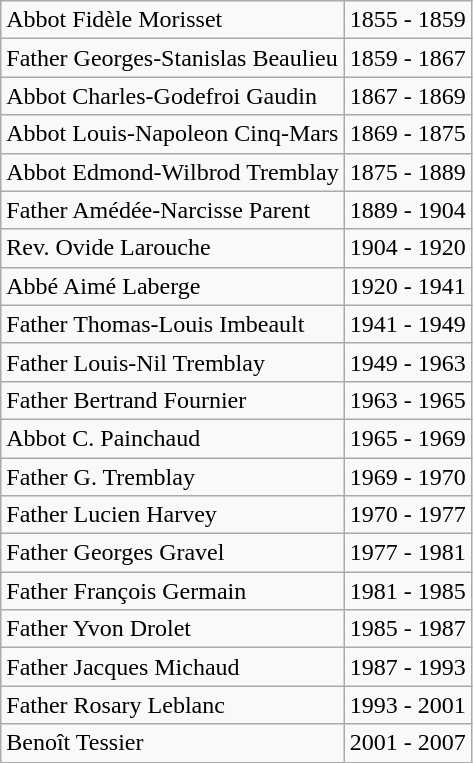<table class="wikitable">
<tr>
<td>Abbot Fidèle Morisset</td>
<td>1855 - 1859</td>
</tr>
<tr>
<td>Father Georges-Stanislas Beaulieu</td>
<td>1859 - 1867</td>
</tr>
<tr>
<td>Abbot Charles-Godefroi Gaudin</td>
<td>1867 - 1869</td>
</tr>
<tr>
<td>Abbot Louis-Napoleon Cinq-Mars</td>
<td>1869 - 1875</td>
</tr>
<tr>
<td>Abbot Edmond-Wilbrod Tremblay</td>
<td>1875 - 1889</td>
</tr>
<tr>
<td>Father Amédée-Narcisse Parent</td>
<td>1889 - 1904</td>
</tr>
<tr>
<td>Rev. Ovide Larouche</td>
<td>1904 - 1920</td>
</tr>
<tr>
<td>Abbé Aimé Laberge</td>
<td>1920 - 1941</td>
</tr>
<tr>
<td>Father Thomas-Louis Imbeault</td>
<td>1941 - 1949</td>
</tr>
<tr>
<td>Father Louis-Nil Tremblay</td>
<td>1949 - 1963</td>
</tr>
<tr>
<td>Father Bertrand Fournier</td>
<td>1963 - 1965</td>
</tr>
<tr>
<td>Abbot C. Painchaud</td>
<td>1965 - 1969</td>
</tr>
<tr>
<td>Father G. Tremblay</td>
<td>1969 - 1970</td>
</tr>
<tr>
<td>Father Lucien Harvey</td>
<td>1970 - 1977</td>
</tr>
<tr>
<td>Father Georges Gravel</td>
<td>1977 - 1981</td>
</tr>
<tr>
<td>Father François Germain</td>
<td>1981 - 1985</td>
</tr>
<tr>
<td>Father Yvon Drolet</td>
<td>1985 - 1987</td>
</tr>
<tr>
<td>Father Jacques Michaud</td>
<td>1987 - 1993</td>
</tr>
<tr>
<td>Father Rosary Leblanc</td>
<td>1993 - 2001</td>
</tr>
<tr>
<td>Benoît Tessier</td>
<td>2001 - 2007</td>
</tr>
</table>
